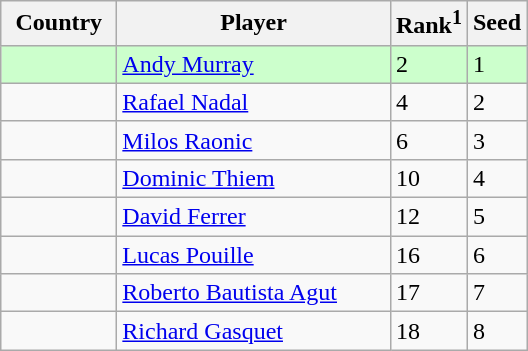<table class="sortable wikitable">
<tr>
<th width="70">Country</th>
<th width="175">Player</th>
<th>Rank<sup>1</sup></th>
<th>Seed</th>
</tr>
<tr style="background:#cfc;">
<td></td>
<td><a href='#'>Andy Murray</a></td>
<td>2</td>
<td>1</td>
</tr>
<tr>
<td></td>
<td><a href='#'>Rafael Nadal</a></td>
<td>4</td>
<td>2</td>
</tr>
<tr>
<td></td>
<td><a href='#'>Milos Raonic</a></td>
<td>6</td>
<td>3</td>
</tr>
<tr>
<td></td>
<td><a href='#'>Dominic Thiem</a></td>
<td>10</td>
<td>4</td>
</tr>
<tr>
<td></td>
<td><a href='#'>David Ferrer</a></td>
<td>12</td>
<td>5</td>
</tr>
<tr>
<td></td>
<td><a href='#'>Lucas Pouille</a></td>
<td>16</td>
<td>6</td>
</tr>
<tr>
<td></td>
<td><a href='#'>Roberto Bautista Agut</a></td>
<td>17</td>
<td>7</td>
</tr>
<tr>
<td></td>
<td><a href='#'>Richard Gasquet</a></td>
<td>18</td>
<td>8</td>
</tr>
</table>
